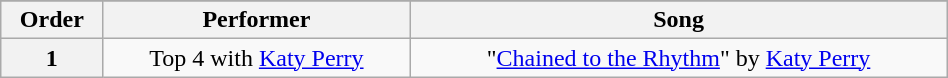<table class="wikitable" style="text-align:center; width:50%;">
<tr>
</tr>
<tr>
<th>Order</th>
<th>Performer</th>
<th>Song</th>
</tr>
<tr>
<th>1</th>
<td>Top 4 with <a href='#'>Katy Perry</a></td>
<td>"<a href='#'>Chained to the Rhythm</a>" by <a href='#'>Katy Perry</a></td>
</tr>
</table>
